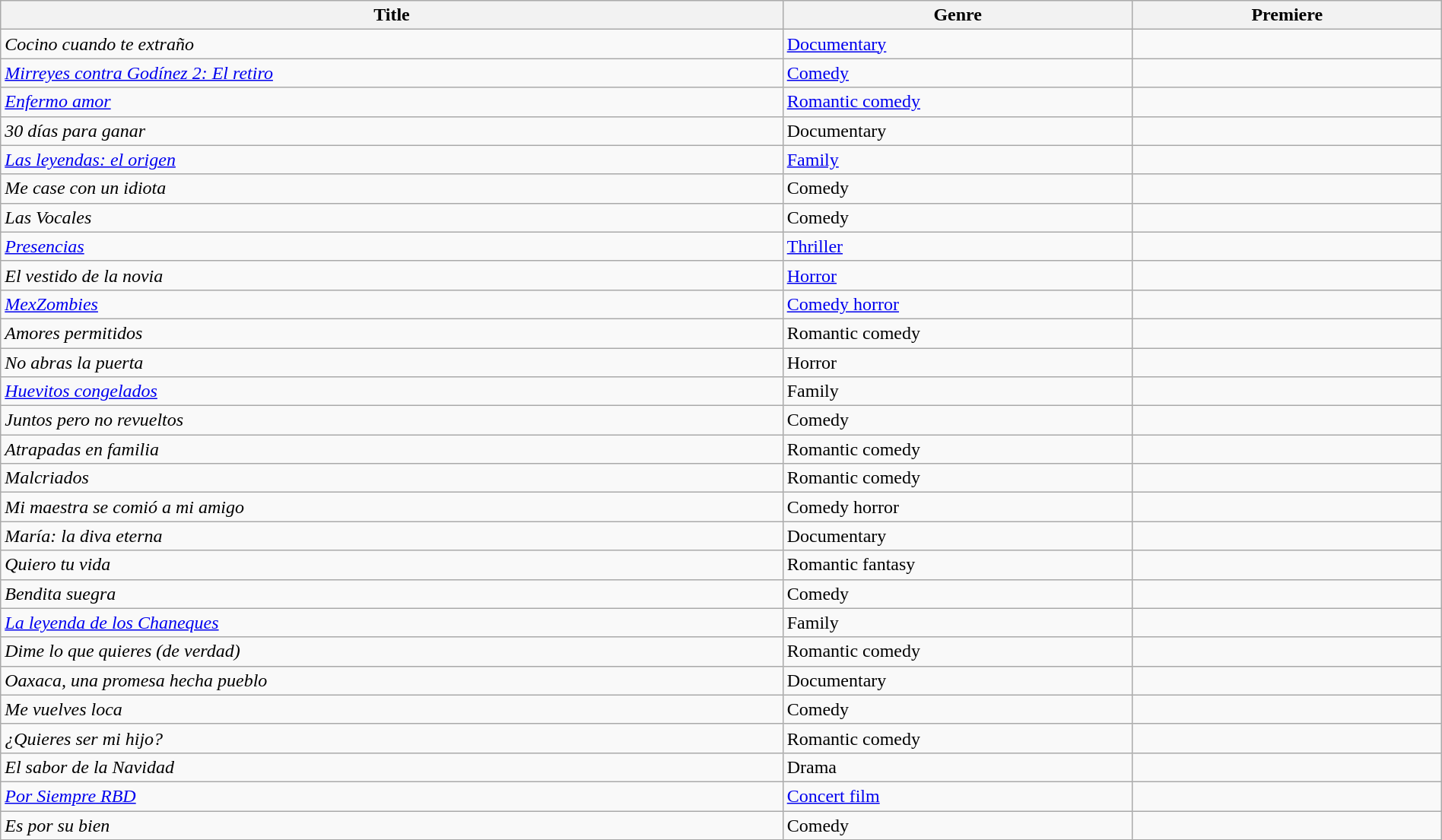<table class="wikitable sortable" style="width:100%">
<tr>
<th style="width:38%;">Title</th>
<th style="width:17%;">Genre</th>
<th style="width:15%;">Premiere</th>
</tr>
<tr>
<td><em>Cocino cuando te extraño</em></td>
<td><a href='#'>Documentary</a></td>
<td></td>
</tr>
<tr>
<td><em><a href='#'>Mirreyes contra Godínez 2: El retiro</a></em></td>
<td><a href='#'>Comedy</a></td>
<td></td>
</tr>
<tr>
<td><em><a href='#'>Enfermo amor</a></em></td>
<td><a href='#'>Romantic comedy</a></td>
<td></td>
</tr>
<tr>
<td><em>30 días para ganar</em></td>
<td>Documentary</td>
<td></td>
</tr>
<tr>
<td><em><a href='#'>Las leyendas: el origen</a></em></td>
<td><a href='#'>Family</a></td>
<td></td>
</tr>
<tr>
<td><em>Me case con un idiota</em></td>
<td>Comedy</td>
<td></td>
</tr>
<tr>
<td><em>Las Vocales</em></td>
<td>Comedy</td>
<td></td>
</tr>
<tr>
<td><em><a href='#'>Presencias</a></em></td>
<td><a href='#'>Thriller</a></td>
<td></td>
</tr>
<tr>
<td><em>El vestido de la novia</em></td>
<td><a href='#'>Horror</a></td>
<td></td>
</tr>
<tr>
<td><em><a href='#'>MexZombies</a></em></td>
<td><a href='#'>Comedy horror</a></td>
<td></td>
</tr>
<tr>
<td><em>Amores permitidos</em></td>
<td>Romantic comedy</td>
<td></td>
</tr>
<tr>
<td><em>No abras la puerta</em></td>
<td>Horror</td>
<td></td>
</tr>
<tr>
<td><em><a href='#'>Huevitos congelados</a></em></td>
<td>Family</td>
<td></td>
</tr>
<tr>
<td><em>Juntos pero no revueltos</em></td>
<td>Comedy</td>
<td></td>
</tr>
<tr>
<td><em>Atrapadas en familia</em></td>
<td>Romantic comedy</td>
<td></td>
</tr>
<tr>
<td><em>Malcriados</em></td>
<td>Romantic comedy</td>
<td></td>
</tr>
<tr>
<td><em>Mi maestra se comió a mi amigo</em></td>
<td>Comedy horror</td>
<td></td>
</tr>
<tr>
<td><em>María: la diva eterna</em></td>
<td>Documentary</td>
<td></td>
</tr>
<tr>
<td><em>Quiero tu vida</em></td>
<td>Romantic fantasy</td>
<td></td>
</tr>
<tr>
<td><em>Bendita suegra</em></td>
<td>Comedy</td>
<td></td>
</tr>
<tr>
<td><em><a href='#'>La leyenda de los Chaneques</a></em></td>
<td>Family</td>
<td></td>
</tr>
<tr>
<td><em>Dime lo que quieres (de verdad)</em></td>
<td>Romantic comedy</td>
<td></td>
</tr>
<tr>
<td><em>Oaxaca, una promesa hecha pueblo</em></td>
<td>Documentary</td>
<td></td>
</tr>
<tr>
<td><em>Me vuelves loca</em></td>
<td>Comedy</td>
<td></td>
</tr>
<tr>
<td><em>¿Quieres ser mi hijo?</em></td>
<td>Romantic comedy</td>
<td></td>
</tr>
<tr>
<td><em>El sabor de la Navidad</em></td>
<td>Drama</td>
<td></td>
</tr>
<tr>
<td><em><a href='#'>Por Siempre RBD</a></em></td>
<td><a href='#'>Concert film</a></td>
<td></td>
</tr>
<tr>
<td><em>Es por su bien</em></td>
<td>Comedy</td>
<td><br></td>
</tr>
</table>
